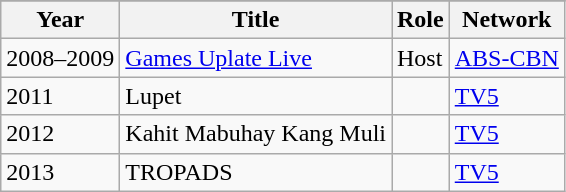<table class="wikitable sortable" background: #f9f9f9>
<tr bgcolor="#CCCCCC" align="center">
</tr>
<tr>
<th>Year</th>
<th>Title</th>
<th>Role</th>
<th>Network</th>
</tr>
<tr>
<td>2008–2009</td>
<td><a href='#'>Games Uplate Live</a></td>
<td>Host</td>
<td><a href='#'>ABS-CBN</a></td>
</tr>
<tr>
<td>2011</td>
<td>Lupet</td>
<td></td>
<td><a href='#'>TV5</a></td>
</tr>
<tr>
<td>2012</td>
<td>Kahit Mabuhay Kang Muli</td>
<td></td>
<td><a href='#'>TV5</a></td>
</tr>
<tr>
<td>2013</td>
<td>TROPADS</td>
<td></td>
<td><a href='#'>TV5</a></td>
</tr>
</table>
